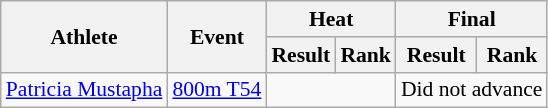<table class="wikitable" style="font-size:90%">
<tr>
<th rowspan="2">Athlete</th>
<th rowspan="2">Event</th>
<th colspan="2">Heat</th>
<th colspan="2">Final</th>
</tr>
<tr>
<th>Result</th>
<th>Rank</th>
<th>Result</th>
<th>Rank</th>
</tr>
<tr align=center>
<td align=left><a href='#'>Patricia Mustapha</a></td>
<td align=left><a href='#'>800m T54</a></td>
<td colspan=2></td>
<td colspan=2>Did not advance</td>
</tr>
</table>
